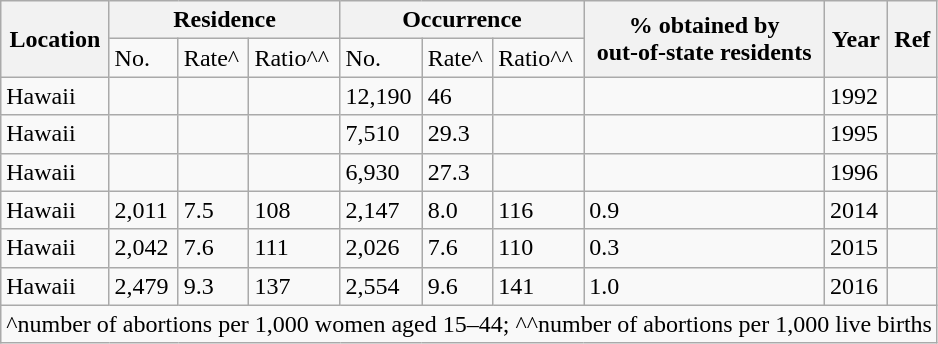<table class="wikitable">
<tr>
<th rowspan="2">Location</th>
<th colspan="3">Residence</th>
<th colspan="3">Occurrence</th>
<th rowspan="2">% obtained by<br>out-of-state residents</th>
<th rowspan="2">Year</th>
<th rowspan="2">Ref</th>
</tr>
<tr>
<td>No.</td>
<td>Rate^</td>
<td>Ratio^^</td>
<td>No.</td>
<td>Rate^</td>
<td>Ratio^^</td>
</tr>
<tr>
<td>Hawaii</td>
<td></td>
<td></td>
<td></td>
<td>12,190</td>
<td>46</td>
<td></td>
<td></td>
<td>1992</td>
<td></td>
</tr>
<tr>
<td>Hawaii</td>
<td></td>
<td></td>
<td></td>
<td>7,510</td>
<td>29.3</td>
<td></td>
<td></td>
<td>1995</td>
<td></td>
</tr>
<tr>
<td>Hawaii</td>
<td></td>
<td></td>
<td></td>
<td>6,930</td>
<td>27.3</td>
<td></td>
<td></td>
<td>1996</td>
<td></td>
</tr>
<tr>
<td>Hawaii</td>
<td>2,011</td>
<td>7.5</td>
<td>108</td>
<td>2,147</td>
<td>8.0</td>
<td>116</td>
<td>0.9</td>
<td>2014</td>
<td></td>
</tr>
<tr>
<td>Hawaii</td>
<td>2,042</td>
<td>7.6</td>
<td>111</td>
<td>2,026</td>
<td>7.6</td>
<td>110</td>
<td>0.3</td>
<td>2015</td>
<td></td>
</tr>
<tr>
<td>Hawaii</td>
<td>2,479</td>
<td>9.3</td>
<td>137</td>
<td>2,554</td>
<td>9.6</td>
<td>141</td>
<td>1.0</td>
<td>2016</td>
<td></td>
</tr>
<tr>
<td colspan="10">^number of abortions per 1,000 women aged 15–44; ^^number of abortions per 1,000 live births</td>
</tr>
</table>
